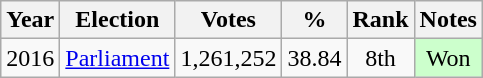<table class="wikitable" style="text-align:center;">
<tr>
<th>Year</th>
<th>Election</th>
<th>Votes</th>
<th>%</th>
<th>Rank</th>
<th>Notes</th>
</tr>
<tr>
<td>2016</td>
<td><a href='#'>Parliament</a></td>
<td>1,261,252</td>
<td>38.84</td>
<td>8th</td>
<td style="background-color:#CCFFCC">Won</td>
</tr>
</table>
